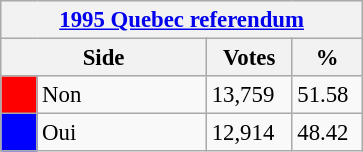<table class="wikitable" style="font-size: 95%; clear:both">
<tr style="background-color:#E9E9E9">
<th colspan=4><a href='#'>1995 Quebec referendum</a></th>
</tr>
<tr style="background-color:#E9E9E9">
<th colspan=2 style="width: 130px">Side</th>
<th style="width: 50px">Votes</th>
<th style="width: 40px">%</th>
</tr>
<tr>
<td bgcolor="red"></td>
<td>Non</td>
<td>13,759</td>
<td>51.58</td>
</tr>
<tr>
<td bgcolor="blue"></td>
<td>Oui</td>
<td>12,914</td>
<td>48.42</td>
</tr>
</table>
